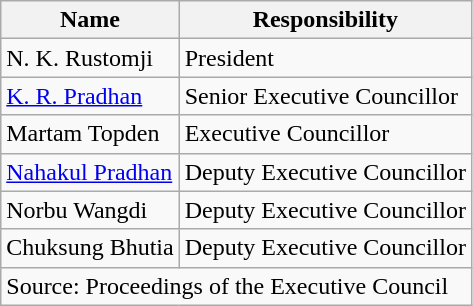<table class="wikitable sortable">
<tr>
<th>Name</th>
<th>Responsibility</th>
</tr>
<tr>
<td>N. K. Rustomji</td>
<td>President</td>
</tr>
<tr>
<td><a href='#'>K. R. Pradhan</a></td>
<td>Senior Executive Councillor</td>
</tr>
<tr>
<td>Martam Topden</td>
<td>Executive Councillor</td>
</tr>
<tr>
<td><a href='#'>Nahakul Pradhan</a></td>
<td>Deputy Executive Councillor</td>
</tr>
<tr>
<td>Norbu Wangdi</td>
<td>Deputy Executive Councillor</td>
</tr>
<tr>
<td>Chuksung Bhutia</td>
<td>Deputy Executive Councillor</td>
</tr>
<tr class="sortbottom">
<td colspan=2>Source: Proceedings of the Executive Council</td>
</tr>
</table>
